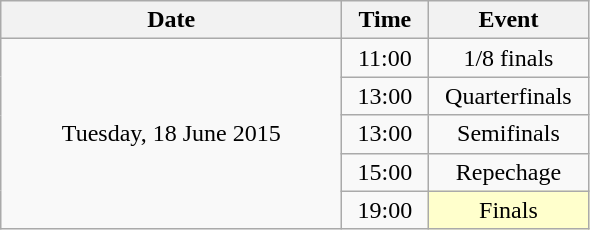<table class = "wikitable" style="text-align:center;">
<tr>
<th width=220>Date</th>
<th width=50>Time</th>
<th width=100>Event</th>
</tr>
<tr>
<td rowspan=5>Tuesday, 18 June 2015</td>
<td>11:00</td>
<td>1/8 finals</td>
</tr>
<tr>
<td>13:00</td>
<td>Quarterfinals</td>
</tr>
<tr>
<td>13:00</td>
<td>Semifinals</td>
</tr>
<tr>
<td>15:00</td>
<td>Repechage</td>
</tr>
<tr>
<td>19:00</td>
<td bgcolor=ffffcc>Finals</td>
</tr>
</table>
